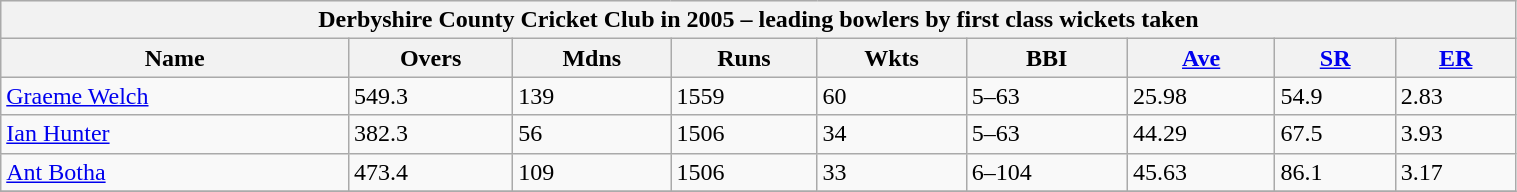<table class="wikitable" width="80%">
<tr bgcolor="#efefef">
<th colspan=9>Derbyshire County Cricket Club in 2005 – leading bowlers by first class wickets taken</th>
</tr>
<tr bgcolor="#efefef">
<th>Name</th>
<th>Overs</th>
<th>Mdns</th>
<th>Runs</th>
<th>Wkts</th>
<th>BBI</th>
<th><a href='#'>Ave</a></th>
<th><a href='#'>SR</a></th>
<th><a href='#'>ER</a></th>
</tr>
<tr>
<td><a href='#'>Graeme Welch</a></td>
<td>549.3</td>
<td>139</td>
<td>1559</td>
<td>60</td>
<td>5–63</td>
<td>25.98</td>
<td>54.9</td>
<td>2.83</td>
</tr>
<tr>
<td><a href='#'>Ian Hunter</a></td>
<td>382.3</td>
<td>56</td>
<td>1506</td>
<td>34</td>
<td>5–63</td>
<td>44.29</td>
<td>67.5</td>
<td>3.93</td>
</tr>
<tr>
<td><a href='#'>Ant Botha</a></td>
<td>473.4</td>
<td>109</td>
<td>1506</td>
<td>33</td>
<td>6–104</td>
<td>45.63</td>
<td>86.1</td>
<td>3.17</td>
</tr>
<tr>
</tr>
</table>
